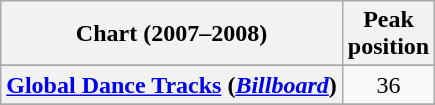<table class="wikitable sortable plainrowheaders" style="text-align:center">
<tr>
<th>Chart (2007–2008)</th>
<th>Peak<br>position</th>
</tr>
<tr>
</tr>
<tr>
</tr>
<tr>
</tr>
<tr>
</tr>
<tr>
</tr>
<tr>
<th scope="row"><a href='#'>Global Dance Tracks</a> (<em><a href='#'>Billboard</a></em>)</th>
<td>36</td>
</tr>
<tr>
</tr>
<tr>
</tr>
<tr>
</tr>
<tr>
</tr>
<tr>
</tr>
<tr>
</tr>
</table>
